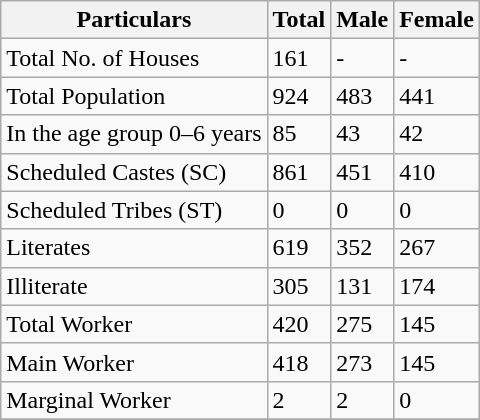<table class="wikitable sortable">
<tr>
<th>Particulars</th>
<th>Total</th>
<th>Male</th>
<th>Female</th>
</tr>
<tr>
<td>Total No. of Houses</td>
<td>161</td>
<td>-</td>
<td>-</td>
</tr>
<tr>
<td>Total Population</td>
<td>924</td>
<td>483</td>
<td>441</td>
</tr>
<tr>
<td>In the age group 0–6 years</td>
<td>85</td>
<td>43</td>
<td>42</td>
</tr>
<tr>
<td>Scheduled Castes (SC)</td>
<td>861</td>
<td>451</td>
<td>410</td>
</tr>
<tr>
<td>Scheduled Tribes (ST)</td>
<td>0</td>
<td>0</td>
<td>0</td>
</tr>
<tr>
<td>Literates</td>
<td>619</td>
<td>352</td>
<td>267</td>
</tr>
<tr>
<td>Illiterate</td>
<td>305</td>
<td>131</td>
<td>174</td>
</tr>
<tr>
<td>Total Worker</td>
<td>420</td>
<td>275</td>
<td>145</td>
</tr>
<tr>
<td>Main Worker</td>
<td>418</td>
<td>273</td>
<td>145</td>
</tr>
<tr>
<td>Marginal Worker</td>
<td>2</td>
<td>2</td>
<td>0</td>
</tr>
<tr>
</tr>
</table>
